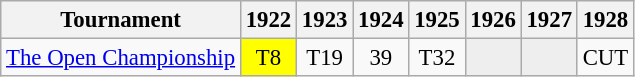<table class="wikitable" style="font-size:95%;text-align:center;">
<tr>
<th>Tournament</th>
<th>1922</th>
<th>1923</th>
<th>1924</th>
<th>1925</th>
<th>1926</th>
<th>1927</th>
<th>1928</th>
</tr>
<tr>
<td align=left><a href='#'>The Open Championship</a></td>
<td style="background:yellow;">T8</td>
<td>T19</td>
<td>39</td>
<td>T32</td>
<td style="background:#eeeeee;"></td>
<td style="background:#eeeeee;"></td>
<td>CUT</td>
</tr>
</table>
